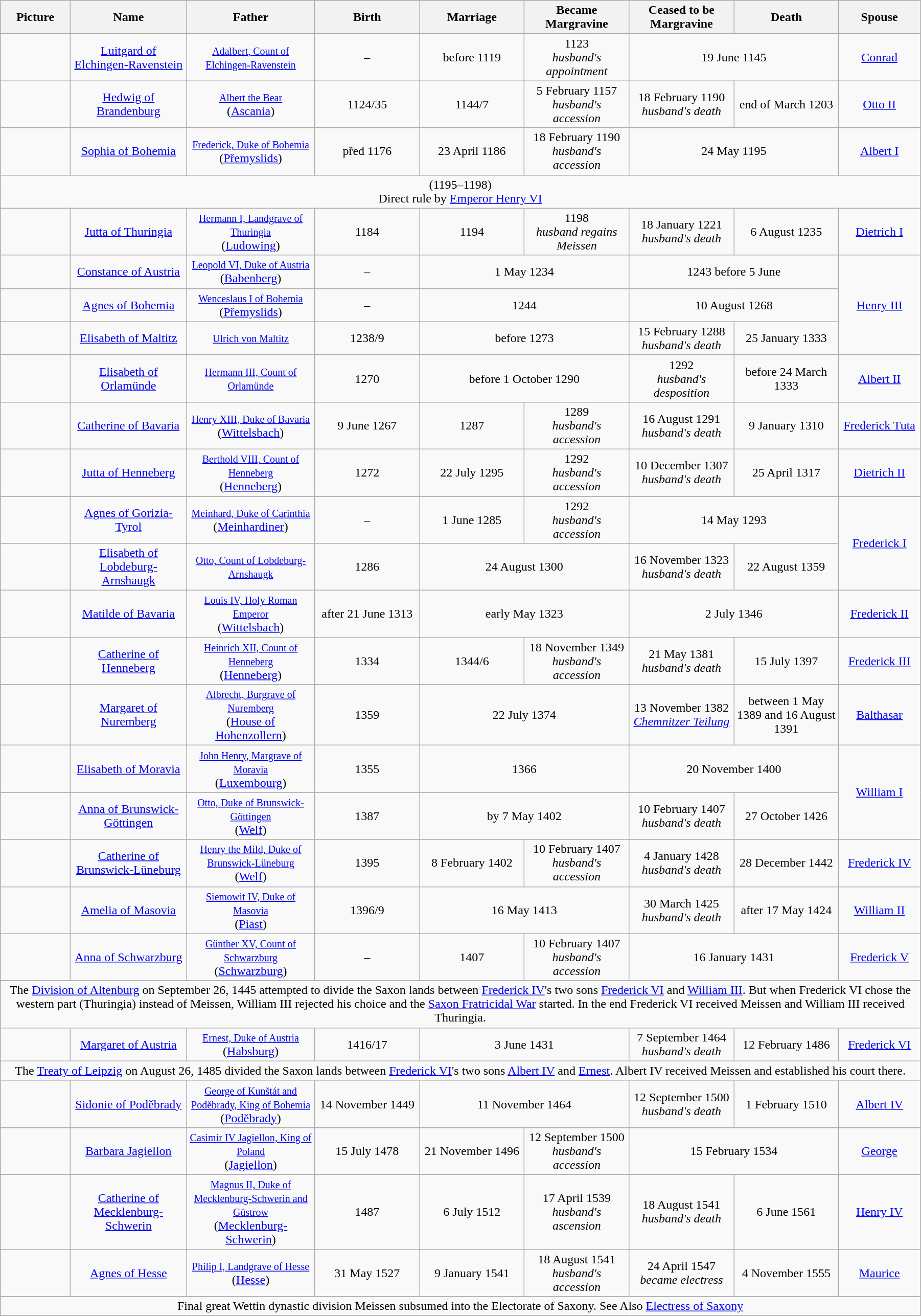<table width=95% class="wikitable">
<tr>
<th width = "6%">Picture</th>
<th width = "10%">Name</th>
<th width = "11%">Father</th>
<th width = "9%">Birth</th>
<th width = "9%">Marriage</th>
<th width = "9%">Became Margravine</th>
<th width = "9%">Ceased to be Margravine</th>
<th width = "9%">Death</th>
<th width = "7%">Spouse</th>
</tr>
<tr>
<td align="center"></td>
<td align="center"><a href='#'>Luitgard of Elchingen-Ravenstein</a></td>
<td align="center"><small><a href='#'>Adalbert, Count of Elchingen-Ravenstein</a></small></td>
<td align="center">–</td>
<td align="center">before 1119</td>
<td align="center">1123<br><em>husband's appointment</em></td>
<td align="center" colspan="2">19 June 1145</td>
<td align="center"><a href='#'>Conrad</a></td>
</tr>
<tr>
<td align="center"></td>
<td align="center"><a href='#'>Hedwig of Brandenburg</a></td>
<td align="center"><small><a href='#'>Albert the Bear</a></small><br>(<a href='#'>Ascania</a>)</td>
<td align="center">1124/35</td>
<td align="center">1144/7</td>
<td align="center">5 February 1157<br><em>husband's accession</em></td>
<td align="center">18 February 1190<br><em>husband's death</em></td>
<td align="center">end of March 1203</td>
<td align="center"><a href='#'>Otto II</a></td>
</tr>
<tr>
<td align="center"></td>
<td align="center"><a href='#'>Sophia of Bohemia</a></td>
<td align="center"><small><a href='#'>Frederick, Duke of Bohemia</a></small><br>(<a href='#'>Přemyslids</a>)</td>
<td align="center">před 1176</td>
<td align="center">23 April 1186</td>
<td align="center">18 February 1190<br><em>husband's accession</em></td>
<td align="center" colspan="2">24 May 1195</td>
<td align="center"><a href='#'>Albert I</a></td>
</tr>
<tr>
<td align="center" colspan="9">(1195–1198)<br>Direct rule by <a href='#'>Emperor Henry VI</a></td>
</tr>
<tr>
<td align="center"></td>
<td align="center"><a href='#'>Jutta of Thuringia</a></td>
<td align="center"><small><a href='#'>Hermann I, Landgrave of Thuringia</a></small><br>(<a href='#'>Ludowing</a>)</td>
<td align="center">1184</td>
<td align="center">1194</td>
<td align="center">1198<br><em>husband regains Meissen</em></td>
<td align="center">18 January 1221<br><em>husband's death</em></td>
<td align="center">6 August 1235</td>
<td align="center"><a href='#'>Dietrich I</a></td>
</tr>
<tr>
<td align="center"></td>
<td align="center"><a href='#'>Constance of Austria</a></td>
<td align="center"><small><a href='#'>Leopold VI, Duke of Austria</a></small><br>(<a href='#'>Babenberg</a>)</td>
<td align="center">–</td>
<td align="center" colspan="2">1 May 1234</td>
<td align="center" colspan="2">1243 before 5 June</td>
<td align="center" rowspan="3"><a href='#'>Henry III</a></td>
</tr>
<tr>
<td align="center"></td>
<td align="center"><a href='#'>Agnes of Bohemia</a></td>
<td align="center"><small><a href='#'>Wenceslaus I of Bohemia</a></small><br>(<a href='#'>Přemyslids</a>)</td>
<td align="center">–</td>
<td align="center" colspan="2">1244</td>
<td align="center" colspan="2">10 August 1268</td>
</tr>
<tr>
<td align="center"></td>
<td align="center"><a href='#'>Elisabeth of Maltitz</a></td>
<td align="center"><small><a href='#'>Ulrich von Maltitz</a></small></td>
<td align="center">1238/9</td>
<td align="center" colspan="2">before 1273</td>
<td align="center">15 February 1288<br><em>husband's death</em></td>
<td align="center">25 January 1333</td>
</tr>
<tr>
<td align="center"></td>
<td align="center"><a href='#'>Elisabeth of Orlamünde</a></td>
<td align="center"><small><a href='#'>Hermann III, Count of Orlamünde</a></small></td>
<td align="center">1270</td>
<td align="center" colspan="2">before 1 October 1290</td>
<td align="center">1292<br><em>husband's desposition</em></td>
<td align="center">before 24 March 1333</td>
<td align="center"><a href='#'>Albert II</a></td>
</tr>
<tr>
<td align="center"></td>
<td align="center"><a href='#'>Catherine of Bavaria</a></td>
<td align="center"><small><a href='#'>Henry XIII, Duke of Bavaria</a></small><br>(<a href='#'>Wittelsbach</a>)</td>
<td align="center">9 June 1267</td>
<td align="center">1287</td>
<td align="center">1289<br><em>husband's accession</em></td>
<td align="center">16 August 1291<br><em>husband's death</em></td>
<td align="center">9 January 1310</td>
<td align="center"><a href='#'>Frederick Tuta</a></td>
</tr>
<tr>
<td align="center"></td>
<td align="center"><a href='#'>Jutta of Henneberg</a></td>
<td align="center"><small><a href='#'>Berthold VIII, Count of Henneberg</a></small><br>(<a href='#'>Henneberg</a>)</td>
<td align="center">1272</td>
<td align="center">22 July 1295</td>
<td align="center">1292<br><em>husband's accession</em></td>
<td align="center">10 December 1307<br><em>husband's death</em></td>
<td align="center">25 April 1317</td>
<td align="center"><a href='#'>Dietrich II</a></td>
</tr>
<tr>
<td align="center"></td>
<td align="center"><a href='#'>Agnes of Gorizia-Tyrol</a></td>
<td align="center"><small><a href='#'>Meinhard, Duke of Carinthia</a></small><br>(<a href='#'>Meinhardiner</a>)</td>
<td align="center">–</td>
<td align="center">1 June 1285</td>
<td align="center">1292<br><em>husband's accession</em></td>
<td align="center" colspan="2">14 May 1293</td>
<td align="center" rowspan="2"><a href='#'>Frederick I</a></td>
</tr>
<tr>
<td align="center"></td>
<td align="center"><a href='#'>Elisabeth of Lobdeburg-Arnshaugk</a></td>
<td align="center"><small><a href='#'>Otto, Count of Lobdeburg-Arnshaugk</a></small></td>
<td align="center">1286</td>
<td align="center" colspan="2">24 August 1300</td>
<td align="center">16 November 1323<br><em>husband's death</em></td>
<td align="center">22 August 1359</td>
</tr>
<tr>
<td align="center"></td>
<td align="center"><a href='#'>Matilde of Bavaria</a></td>
<td align="center"><small><a href='#'>Louis IV, Holy Roman Emperor</a></small><br>(<a href='#'>Wittelsbach</a>)</td>
<td align="center">after 21 June 1313</td>
<td align="center" colspan="2">early May 1323</td>
<td align="center" colspan="2">2 July 1346</td>
<td align="center"><a href='#'>Frederick II</a></td>
</tr>
<tr>
<td align="center"></td>
<td align="center"><a href='#'>Catherine of Henneberg</a></td>
<td align="center"><small><a href='#'>Heinrich XII, Count of Henneberg</a></small><br>(<a href='#'>Henneberg</a>)</td>
<td align="center">1334</td>
<td align="center">1344/6</td>
<td align="center">18 November 1349<br><em>husband's accession</em></td>
<td align="center">21 May 1381<br><em>husband's death</em></td>
<td align="center">15 July 1397</td>
<td align="center"><a href='#'>Frederick III</a></td>
</tr>
<tr>
<td align="center"></td>
<td align="center"><a href='#'>Margaret of Nuremberg</a></td>
<td align="center"><small><a href='#'>Albrecht, Burgrave of Nuremberg</a></small><br>(<a href='#'>House of Hohenzollern</a>)</td>
<td align="center">1359</td>
<td align="center" colspan="2">22 July 1374</td>
<td align="center">13 November 1382<br><em><a href='#'>Chemnitzer Teilung</a></em></td>
<td align="center">between 1 May 1389 and 16 August 1391</td>
<td align="center"><a href='#'>Balthasar</a></td>
</tr>
<tr>
<td align="center"></td>
<td align="center"><a href='#'>Elisabeth of Moravia</a></td>
<td align="center"><small><a href='#'>John Henry, Margrave of Moravia</a></small><br>(<a href='#'>Luxembourg</a>)</td>
<td align="center">1355</td>
<td align="center" colspan="2">1366</td>
<td align="center" colspan="2">20 November 1400</td>
<td align="center" rowspan="2"><a href='#'>William I</a></td>
</tr>
<tr>
<td align="center"></td>
<td align="center"><a href='#'>Anna of Brunswick-Göttingen</a></td>
<td align="center"><small><a href='#'>Otto, Duke of Brunswick-Göttingen</a></small><br>(<a href='#'>Welf</a>)</td>
<td align="center">1387</td>
<td align="center" colspan="2">by 7 May 1402</td>
<td align="center">10 February 1407<br><em>husband's death</em></td>
<td align="center">27 October 1426</td>
</tr>
<tr>
<td align="center"></td>
<td align="center"><a href='#'>Catherine of Brunswick-Lüneburg</a></td>
<td align="center"><small><a href='#'>Henry the Mild, Duke of Brunswick-Lüneburg</a></small><br>(<a href='#'>Welf</a>)</td>
<td align="center">1395</td>
<td align="center">8 February 1402</td>
<td align="center">10 February 1407<br><em>husband's accession</em></td>
<td align="center">4 January 1428<br><em>husband's death</em></td>
<td align="center">28 December 1442</td>
<td align="center"><a href='#'>Frederick IV</a></td>
</tr>
<tr>
<td align="center"></td>
<td align="center"><a href='#'>Amelia of Masovia</a></td>
<td align="center"><small><a href='#'>Siemowit IV, Duke of Masovia</a></small><br>(<a href='#'>Piast</a>)</td>
<td align="center">1396/9</td>
<td align="center" colspan="2">16 May 1413</td>
<td align="center">30 March 1425<br><em>husband's death</em></td>
<td align="center">after 17 May 1424</td>
<td align="center"><a href='#'>William II</a></td>
</tr>
<tr>
<td align="center"></td>
<td align="center"><a href='#'>Anna of Schwarzburg</a></td>
<td align="center"><small><a href='#'>Günther XV, Count of Schwarzburg</a></small><br>(<a href='#'>Schwarzburg</a>)</td>
<td align="center">–</td>
<td align="center">1407</td>
<td align="center">10 February 1407<br><em>husband's accession</em></td>
<td align="center" colspan="2">16 January 1431</td>
<td align="center"><a href='#'>Frederick V</a></td>
</tr>
<tr>
<td align="center" colspan="9">The <a href='#'>Division of Altenburg</a> on September 26, 1445 attempted to divide the Saxon lands between <a href='#'>Frederick IV</a>'s two sons <a href='#'>Frederick VI</a> and <a href='#'>William III</a>.  But when Frederick VI chose the western part (Thuringia) instead of Meissen, William III rejected his choice and the <a href='#'>Saxon Fratricidal War</a> started.  In the end Frederick VI received Meissen and William III received Thuringia.</td>
</tr>
<tr>
<td align="center"></td>
<td align="center"><a href='#'>Margaret of Austria</a></td>
<td align="center"><small><a href='#'>Ernest, Duke of Austria</a></small><br>(<a href='#'>Habsburg</a>)</td>
<td align="center">1416/17</td>
<td align="center" colspan="2">3 June 1431</td>
<td align="center">7 September 1464<br><em>husband's death</em></td>
<td align="center">12 February 1486</td>
<td align="center"><a href='#'>Frederick VI</a></td>
</tr>
<tr>
<td align="center" colspan="9">The <a href='#'>Treaty of Leipzig</a> on August 26, 1485 divided the Saxon lands between <a href='#'>Frederick VI</a>'s two sons <a href='#'>Albert IV</a> and <a href='#'>Ernest</a>.  Albert IV received Meissen and established his court there.</td>
</tr>
<tr>
<td align="center"></td>
<td align="center"><a href='#'>Sidonie of Poděbrady</a></td>
<td align="center"><small><a href='#'>George of Kunštát and Poděbrady, King of Bohemia</a></small><br>(<a href='#'>Poděbrady</a>)</td>
<td align="center">14 November 1449</td>
<td align="center" colspan="2">11 November 1464</td>
<td align="center">12 September 1500<br><em>husband's death</em></td>
<td align="center">1 February 1510</td>
<td align="center"><a href='#'>Albert IV</a></td>
</tr>
<tr>
<td align="center"></td>
<td align="center"><a href='#'>Barbara Jagiellon</a></td>
<td align="center"><small><a href='#'>Casimir IV Jagiellon, King of Poland</a></small><br>(<a href='#'>Jagiellon</a>)</td>
<td align="center">15 July 1478</td>
<td align="center">21 November 1496</td>
<td align="center">12 September 1500<br><em>husband's accession</em></td>
<td align="center" colspan="2">15 February 1534</td>
<td align="center"><a href='#'>George</a></td>
</tr>
<tr>
<td align="center"></td>
<td align="center"><a href='#'>Catherine of Mecklenburg-Schwerin</a></td>
<td align="center"><small><a href='#'>Magnus II, Duke of Mecklenburg-Schwerin and Güstrow</a></small><br>(<a href='#'>Mecklenburg-Schwerin</a>)</td>
<td align="center">1487</td>
<td align="center">6 July 1512</td>
<td align="center">17 April 1539<br><em>husband's ascension</em></td>
<td align="center">18 August 1541<br><em>husband's death</em></td>
<td align="center">6 June 1561</td>
<td align="center"><a href='#'>Henry IV</a></td>
</tr>
<tr>
<td align="center"></td>
<td align="center"><a href='#'>Agnes of Hesse</a></td>
<td align="center"><small><a href='#'>Philip I, Landgrave of Hesse</a></small><br>(<a href='#'>Hesse</a>)</td>
<td align="center">31 May 1527</td>
<td align="center">9 January 1541</td>
<td align="center">18 August 1541<br><em>husband's accession</em></td>
<td align="center">24 April 1547<br><em>became electress</em></td>
<td align="center">4 November 1555</td>
<td align="center"><a href='#'>Maurice</a></td>
</tr>
<tr>
<td align="center" colspan="9">Final great Wettin dynastic division Meissen subsumed into the Electorate of Saxony. See Also <a href='#'>Electress of Saxony</a></td>
</tr>
</table>
